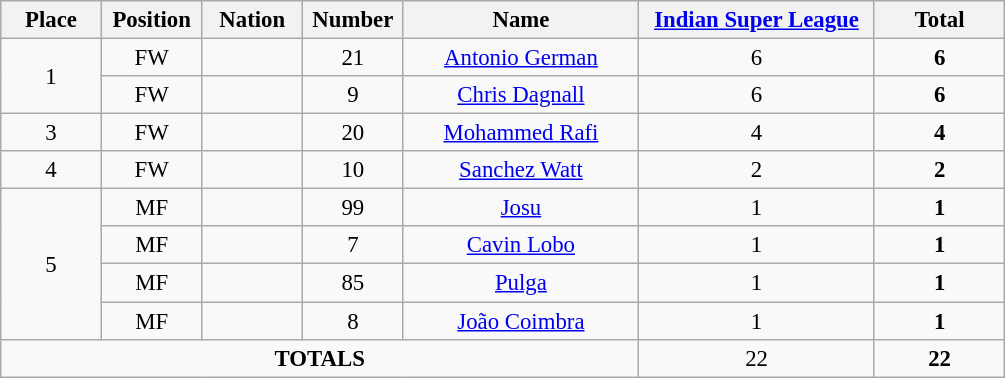<table class="wikitable" style="font-size: 95%; text-align: center;">
<tr>
<th width=60>Place</th>
<th width=60>Position</th>
<th width=60>Nation</th>
<th width=60>Number</th>
<th width=150>Name</th>
<th width=150><a href='#'>Indian Super League</a></th>
<th width=80><strong>Total</strong></th>
</tr>
<tr>
<td rowspan=2>1</td>
<td>FW</td>
<td></td>
<td>21</td>
<td><a href='#'>Antonio German</a></td>
<td>6</td>
<td><strong>6</strong></td>
</tr>
<tr>
<td>FW</td>
<td></td>
<td>9</td>
<td><a href='#'>Chris Dagnall</a></td>
<td>6</td>
<td><strong>6</strong></td>
</tr>
<tr>
<td>3</td>
<td>FW</td>
<td></td>
<td>20</td>
<td><a href='#'>Mohammed Rafi</a></td>
<td>4</td>
<td><strong>4</strong></td>
</tr>
<tr>
<td>4</td>
<td>FW</td>
<td></td>
<td>10</td>
<td><a href='#'>Sanchez Watt</a></td>
<td>2</td>
<td><strong>2</strong></td>
</tr>
<tr>
<td rowspan=4>5</td>
<td>MF</td>
<td></td>
<td>99</td>
<td><a href='#'>Josu</a></td>
<td>1</td>
<td><strong>1</strong></td>
</tr>
<tr>
<td>MF</td>
<td></td>
<td>7</td>
<td><a href='#'>Cavin Lobo</a></td>
<td>1</td>
<td><strong>1</strong></td>
</tr>
<tr>
<td>MF</td>
<td></td>
<td>85</td>
<td><a href='#'>Pulga</a></td>
<td>1</td>
<td><strong>1</strong></td>
</tr>
<tr>
<td>MF</td>
<td></td>
<td>8</td>
<td><a href='#'>João Coimbra</a></td>
<td>1</td>
<td><strong>1</strong></td>
</tr>
<tr>
<td colspan=5><strong>TOTALS</strong></td>
<td>22</td>
<td><strong>22</strong></td>
</tr>
</table>
